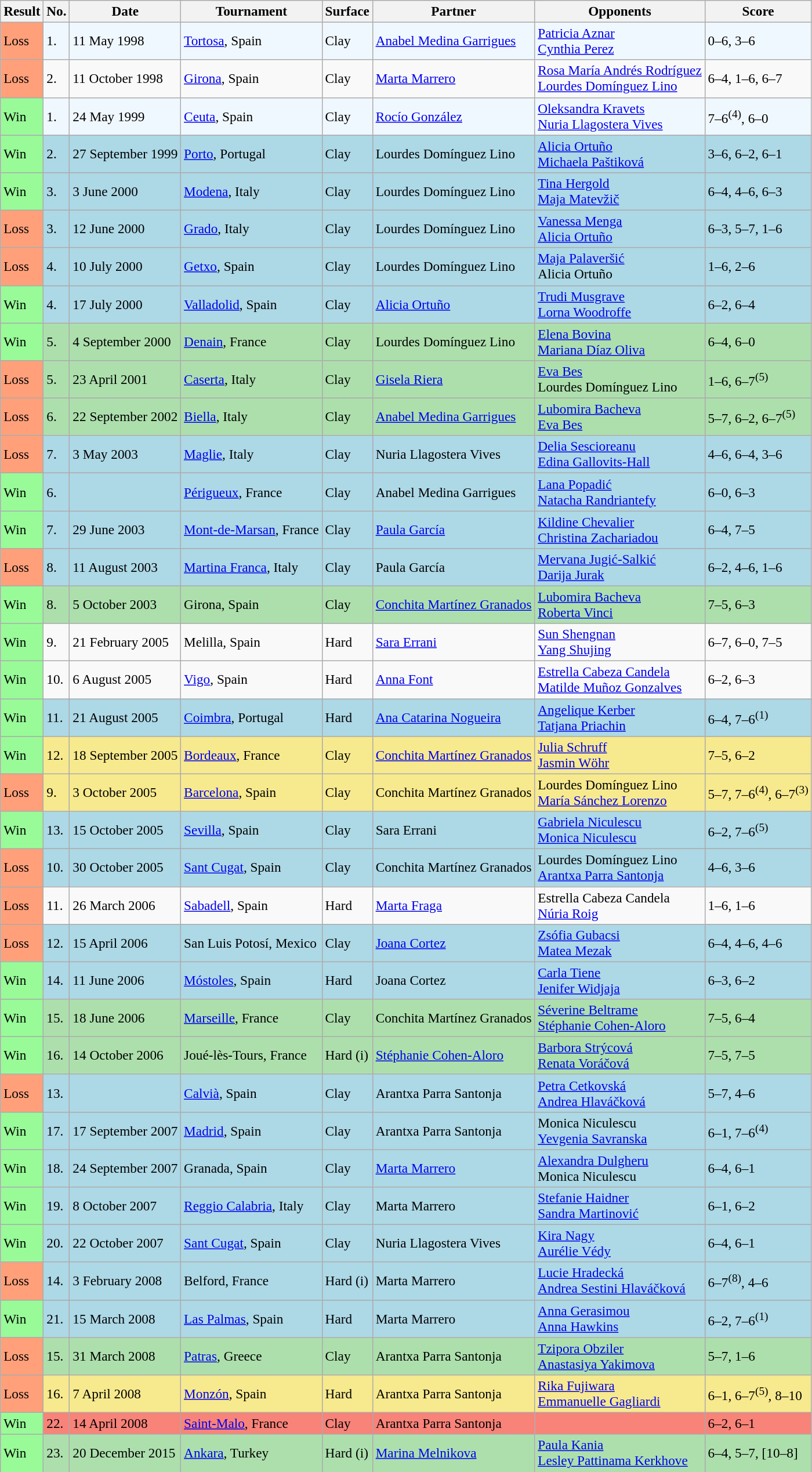<table class="sortable wikitable" style=font-size:97%>
<tr>
<th>Result</th>
<th>No.</th>
<th>Date</th>
<th>Tournament</th>
<th>Surface</th>
<th>Partner</th>
<th>Opponents</th>
<th class="unsortable">Score</th>
</tr>
<tr style="background:#f0f8ff;">
<td style="background:#ffa07a;">Loss</td>
<td>1.</td>
<td>11 May 1998</td>
<td><a href='#'>Tortosa</a>, Spain</td>
<td>Clay</td>
<td> <a href='#'>Anabel Medina Garrigues</a></td>
<td> <a href='#'>Patricia Aznar</a><br>  <a href='#'>Cynthia Perez</a></td>
<td>0–6, 3–6</td>
</tr>
<tr>
<td style="background:#ffa07a;">Loss</td>
<td>2.</td>
<td>11 October 1998</td>
<td><a href='#'>Girona</a>, Spain</td>
<td>Clay</td>
<td> <a href='#'>Marta Marrero</a></td>
<td> <a href='#'>Rosa María Andrés Rodríguez</a><br>  <a href='#'>Lourdes Domínguez Lino</a></td>
<td>6–4, 1–6, 6–7</td>
</tr>
<tr bgcolor="#f0f8ff">
<td style="background:#98fb98;">Win</td>
<td>1.</td>
<td>24 May 1999</td>
<td><a href='#'>Ceuta</a>, Spain</td>
<td>Clay</td>
<td> <a href='#'>Rocío González</a></td>
<td> <a href='#'>Oleksandra Kravets</a><br>  <a href='#'>Nuria Llagostera Vives</a></td>
<td>7–6<sup>(4)</sup>, 6–0</td>
</tr>
<tr style="background:lightblue;">
<td style="background:#98fb98;">Win</td>
<td>2.</td>
<td>27 September 1999</td>
<td><a href='#'>Porto</a>, Portugal</td>
<td>Clay</td>
<td> Lourdes Domínguez Lino</td>
<td> <a href='#'>Alicia Ortuño</a><br>  <a href='#'>Michaela Paštiková</a></td>
<td>3–6, 6–2, 6–1</td>
</tr>
<tr style="background:lightblue;">
<td style="background:#98fb98;">Win</td>
<td>3.</td>
<td>3 June 2000</td>
<td><a href='#'>Modena</a>, Italy</td>
<td>Clay</td>
<td> Lourdes Domínguez Lino</td>
<td> <a href='#'>Tina Hergold</a><br>  <a href='#'>Maja Matevžič</a></td>
<td>6–4, 4–6, 6–3</td>
</tr>
<tr style="background:lightblue;">
<td style="background:#ffa07a;">Loss</td>
<td>3.</td>
<td>12 June 2000</td>
<td><a href='#'>Grado</a>, Italy</td>
<td>Clay</td>
<td> Lourdes Domínguez Lino</td>
<td> <a href='#'>Vanessa Menga</a><br>  <a href='#'>Alicia Ortuño</a></td>
<td>6–3, 5–7, 1–6</td>
</tr>
<tr bgcolor=lightblue>
<td style="background:#ffa07a;">Loss</td>
<td>4.</td>
<td>10 July 2000</td>
<td><a href='#'>Getxo</a>, Spain</td>
<td>Clay</td>
<td> Lourdes Domínguez Lino</td>
<td> <a href='#'>Maja Palaveršić</a><br>  Alicia Ortuño</td>
<td>1–6, 2–6</td>
</tr>
<tr bgcolor=lightblue>
<td style="background:#98fb98;">Win</td>
<td>4.</td>
<td>17 July 2000</td>
<td><a href='#'>Valladolid</a>, Spain</td>
<td>Clay</td>
<td> <a href='#'>Alicia Ortuño</a></td>
<td> <a href='#'>Trudi Musgrave</a><br>  <a href='#'>Lorna Woodroffe</a></td>
<td>6–2, 6–4</td>
</tr>
<tr bgcolor=#ADDFAD>
<td style="background:#98fb98;">Win</td>
<td>5.</td>
<td>4 September 2000</td>
<td><a href='#'>Denain</a>, France</td>
<td>Clay</td>
<td> Lourdes Domínguez Lino</td>
<td> <a href='#'>Elena Bovina</a><br>  <a href='#'>Mariana Díaz Oliva</a></td>
<td>6–4, 6–0</td>
</tr>
<tr style="background:#addfad;">
<td style="background:#ffa07a;">Loss</td>
<td>5.</td>
<td>23 April 2001</td>
<td><a href='#'>Caserta</a>, Italy</td>
<td>Clay</td>
<td> <a href='#'>Gisela Riera</a></td>
<td> <a href='#'>Eva Bes</a> <br>  Lourdes Domínguez Lino</td>
<td>1–6, 6–7<sup>(5)</sup></td>
</tr>
<tr bgcolor="#addfad">
<td style="background:#ffa07a;">Loss</td>
<td>6.</td>
<td>22 September 2002</td>
<td><a href='#'>Biella</a>, Italy</td>
<td>Clay</td>
<td> <a href='#'>Anabel Medina Garrigues</a></td>
<td> <a href='#'>Lubomira Bacheva</a><br>  <a href='#'>Eva Bes</a></td>
<td>5–7, 6–2, 6–7<sup>(5)</sup></td>
</tr>
<tr style="background:lightblue;">
<td style="background:#ffa07a;">Loss</td>
<td>7.</td>
<td>3 May 2003</td>
<td><a href='#'>Maglie</a>, Italy</td>
<td>Clay</td>
<td> Nuria Llagostera Vives</td>
<td> <a href='#'>Delia Sescioreanu</a><br>  <a href='#'>Edina Gallovits-Hall</a></td>
<td>4–6, 6–4, 3–6</td>
</tr>
<tr style="background:lightblue;">
<td style="background:#98fb98;">Win</td>
<td>6.</td>
<td></td>
<td><a href='#'>Périgueux</a>, France</td>
<td>Clay</td>
<td> Anabel Medina Garrigues</td>
<td> <a href='#'>Lana Popadić</a><br>  <a href='#'>Natacha Randriantefy</a></td>
<td>6–0, 6–3</td>
</tr>
<tr style="background:lightblue;">
<td style="background:#98fb98;">Win</td>
<td>7.</td>
<td>29 June 2003</td>
<td><a href='#'>Mont-de-Marsan</a>, France</td>
<td>Clay</td>
<td> <a href='#'>Paula García</a></td>
<td> <a href='#'>Kildine Chevalier</a><br>  <a href='#'>Christina Zachariadou</a></td>
<td>6–4, 7–5</td>
</tr>
<tr style="background:lightblue;">
<td style="background:#ffa07a;">Loss</td>
<td>8.</td>
<td>11 August 2003</td>
<td><a href='#'>Martina Franca</a>, Italy</td>
<td>Clay</td>
<td> Paula García</td>
<td> <a href='#'>Mervana Jugić-Salkić</a><br>  <a href='#'>Darija Jurak</a></td>
<td>6–2, 4–6, 1–6</td>
</tr>
<tr bgcolor="#addfad">
<td style="background:#98fb98;">Win</td>
<td>8.</td>
<td>5 October 2003</td>
<td>Girona, Spain</td>
<td>Clay</td>
<td> <a href='#'>Conchita Martínez Granados</a></td>
<td> <a href='#'>Lubomira Bacheva</a> <br>  <a href='#'>Roberta Vinci</a></td>
<td>7–5, 6–3</td>
</tr>
<tr>
<td style="background:#98fb98;">Win</td>
<td>9.</td>
<td>21 February 2005</td>
<td>Melilla, Spain</td>
<td>Hard</td>
<td> <a href='#'>Sara Errani</a></td>
<td> <a href='#'>Sun Shengnan</a> <br>  <a href='#'>Yang Shujing</a></td>
<td>6–7, 6–0, 7–5</td>
</tr>
<tr>
<td style="background:#98fb98;">Win</td>
<td>10.</td>
<td>6 August 2005</td>
<td><a href='#'>Vigo</a>, Spain</td>
<td>Hard</td>
<td> <a href='#'>Anna Font</a></td>
<td> <a href='#'>Estrella Cabeza Candela</a> <br>  <a href='#'>Matilde Muñoz Gonzalves</a></td>
<td>6–2, 6–3</td>
</tr>
<tr style="background:lightblue;">
<td style="background:#98fb98;">Win</td>
<td>11.</td>
<td>21 August 2005</td>
<td><a href='#'>Coimbra</a>, Portugal</td>
<td>Hard</td>
<td> <a href='#'>Ana Catarina Nogueira</a></td>
<td> <a href='#'>Angelique Kerber</a> <br>  <a href='#'>Tatjana Priachin</a></td>
<td>6–4, 7–6<sup>(1)</sup></td>
</tr>
<tr style="background:#f7e98e;">
<td style="background:#98fb98;">Win</td>
<td>12.</td>
<td>18 September 2005</td>
<td><a href='#'>Bordeaux</a>, France</td>
<td>Clay</td>
<td> <a href='#'>Conchita Martínez Granados</a></td>
<td> <a href='#'>Julia Schruff</a> <br>  <a href='#'>Jasmin Wöhr</a></td>
<td>7–5, 6–2</td>
</tr>
<tr bgcolor="#F7E98E">
<td style="background:#ffa07a;">Loss</td>
<td>9.</td>
<td>3 October 2005</td>
<td><a href='#'>Barcelona</a>, Spain</td>
<td>Clay</td>
<td> Conchita Martínez Granados</td>
<td> Lourdes Domínguez Lino <br>  <a href='#'>María Sánchez Lorenzo</a></td>
<td>5–7, 7–6<sup>(4)</sup>, 6–7<sup>(3)</sup></td>
</tr>
<tr style="background:lightblue;">
<td style="background:#98fb98;">Win</td>
<td>13.</td>
<td>15 October 2005</td>
<td><a href='#'>Sevilla</a>, Spain</td>
<td>Clay</td>
<td> Sara Errani</td>
<td> <a href='#'>Gabriela Niculescu</a> <br>  <a href='#'>Monica Niculescu</a></td>
<td>6–2, 7–6<sup>(5)</sup></td>
</tr>
<tr style="background:lightblue;">
<td style="background:#ffa07a;">Loss</td>
<td>10.</td>
<td>30 October 2005</td>
<td><a href='#'>Sant Cugat</a>, Spain</td>
<td>Clay</td>
<td> Conchita Martínez Granados</td>
<td> Lourdes Domínguez Lino <br>  <a href='#'>Arantxa Parra Santonja</a></td>
<td>4–6, 3–6</td>
</tr>
<tr>
<td style="background:#ffa07a;">Loss</td>
<td>11.</td>
<td>26 March 2006</td>
<td><a href='#'>Sabadell</a>, Spain</td>
<td>Hard</td>
<td> <a href='#'>Marta Fraga</a></td>
<td> Estrella Cabeza Candela <br>  <a href='#'>Núria Roig</a></td>
<td>1–6, 1–6</td>
</tr>
<tr style="background:lightblue;">
<td style="background:#ffa07a;">Loss</td>
<td>12.</td>
<td>15 April 2006</td>
<td>San Luis Potosí, Mexico</td>
<td>Clay</td>
<td> <a href='#'>Joana Cortez</a></td>
<td> <a href='#'>Zsófia Gubacsi</a> <br>  <a href='#'>Matea Mezak</a></td>
<td>6–4, 4–6, 4–6</td>
</tr>
<tr style="background:lightblue;">
<td style="background:#98fb98;">Win</td>
<td>14.</td>
<td>11 June 2006</td>
<td><a href='#'>Móstoles</a>, Spain</td>
<td>Hard</td>
<td> Joana Cortez</td>
<td> <a href='#'>Carla Tiene</a> <br>  <a href='#'>Jenifer Widjaja</a></td>
<td>6–3, 6–2</td>
</tr>
<tr style="background:#addfad;">
<td style="background:#98fb98;">Win</td>
<td>15.</td>
<td>18 June 2006</td>
<td><a href='#'>Marseille</a>, France</td>
<td>Clay</td>
<td> Conchita Martínez Granados</td>
<td> <a href='#'>Séverine Beltrame</a> <br>  <a href='#'>Stéphanie Cohen-Aloro</a></td>
<td>7–5, 6–4</td>
</tr>
<tr style="background:#addfad;">
<td style="background:#98fb98;">Win</td>
<td>16.</td>
<td>14 October 2006</td>
<td>Joué-lès-Tours, France</td>
<td>Hard (i)</td>
<td> <a href='#'>Stéphanie Cohen-Aloro</a></td>
<td> <a href='#'>Barbora Strýcová</a> <br>  <a href='#'>Renata Voráčová</a></td>
<td>7–5, 7–5</td>
</tr>
<tr style="background:lightblue;">
<td style="background:#ffa07a;">Loss</td>
<td>13.</td>
<td></td>
<td><a href='#'>Calvià</a>, Spain</td>
<td>Clay</td>
<td> Arantxa Parra Santonja</td>
<td> <a href='#'>Petra Cetkovská</a> <br>  <a href='#'>Andrea Hlaváčková</a></td>
<td>5–7, 4–6</td>
</tr>
<tr style="background:lightblue;">
<td style="background:#98fb98;">Win</td>
<td>17.</td>
<td>17 September 2007</td>
<td><a href='#'>Madrid</a>, Spain</td>
<td>Clay</td>
<td> Arantxa Parra Santonja</td>
<td> Monica Niculescu <br>  <a href='#'>Yevgenia Savranska</a></td>
<td>6–1, 7–6<sup>(4)</sup></td>
</tr>
<tr bgcolor="lightblue">
<td style="background:#98fb98;">Win</td>
<td>18.</td>
<td>24 September 2007</td>
<td>Granada, Spain</td>
<td>Clay</td>
<td> <a href='#'>Marta Marrero</a></td>
<td> <a href='#'>Alexandra Dulgheru</a> <br>  Monica Niculescu</td>
<td>6–4, 6–1</td>
</tr>
<tr style="background:lightblue;">
<td style="background:#98fb98;">Win</td>
<td>19.</td>
<td>8 October 2007</td>
<td><a href='#'>Reggio Calabria</a>, Italy</td>
<td>Clay</td>
<td> Marta Marrero</td>
<td> <a href='#'>Stefanie Haidner</a> <br>  <a href='#'>Sandra Martinović</a></td>
<td>6–1, 6–2</td>
</tr>
<tr style="background:lightblue;">
<td style="background:#98fb98;">Win</td>
<td>20.</td>
<td>22 October 2007</td>
<td><a href='#'>Sant Cugat</a>, Spain</td>
<td>Clay</td>
<td> Nuria Llagostera Vives</td>
<td> <a href='#'>Kira Nagy</a> <br>  <a href='#'>Aurélie Védy</a></td>
<td>6–4, 6–1</td>
</tr>
<tr style="background:lightblue;">
<td style="background:#ffa07a;">Loss</td>
<td>14.</td>
<td>3 February 2008</td>
<td>Belford, France</td>
<td>Hard (i)</td>
<td> Marta Marrero</td>
<td> <a href='#'>Lucie Hradecká</a> <br>  <a href='#'>Andrea Sestini Hlaváčková</a></td>
<td>6–7<sup>(8)</sup>, 4–6</td>
</tr>
<tr bgcolor="lightblue">
<td style="background:#98fb98;">Win</td>
<td>21.</td>
<td>15 March 2008</td>
<td><a href='#'>Las Palmas</a>, Spain</td>
<td>Hard</td>
<td> Marta Marrero</td>
<td> <a href='#'>Anna Gerasimou</a> <br>  <a href='#'>Anna Hawkins</a></td>
<td>6–2, 7–6<sup>(1)</sup></td>
</tr>
<tr style="background:#addfad;">
<td style="background:#ffa07a;">Loss</td>
<td>15.</td>
<td>31 March 2008</td>
<td><a href='#'>Patras</a>, Greece</td>
<td>Clay</td>
<td> Arantxa Parra Santonja</td>
<td> <a href='#'>Tzipora Obziler</a> <br>  <a href='#'>Anastasiya Yakimova</a></td>
<td>5–7, 1–6</td>
</tr>
<tr style="background:#f7e98e;">
<td style="background:#ffa07a;">Loss</td>
<td>16.</td>
<td>7 April 2008</td>
<td><a href='#'>Monzón</a>, Spain</td>
<td>Hard</td>
<td> Arantxa Parra Santonja</td>
<td> <a href='#'>Rika Fujiwara</a> <br>  <a href='#'>Emmanuelle Gagliardi</a></td>
<td>6–1, 6–7<sup>(5)</sup>, 8–10</td>
</tr>
<tr style="background:#f88379;">
<td style="background:#98fb98;">Win</td>
<td>22.</td>
<td>14 April 2008</td>
<td><a href='#'>Saint-Malo</a>, France</td>
<td>Clay</td>
<td> Arantxa Parra Santonja</td>
<td></td>
<td>6–2, 6–1</td>
</tr>
<tr style="background:#addfad;">
<td style="background:#98fb98;">Win</td>
<td>23.</td>
<td>20 December 2015</td>
<td><a href='#'>Ankara</a>, Turkey</td>
<td>Hard (i)</td>
<td> <a href='#'>Marina Melnikova</a></td>
<td> <a href='#'>Paula Kania</a> <br>  <a href='#'>Lesley Pattinama Kerkhove</a></td>
<td>6–4, 5–7, [10–8]</td>
</tr>
</table>
